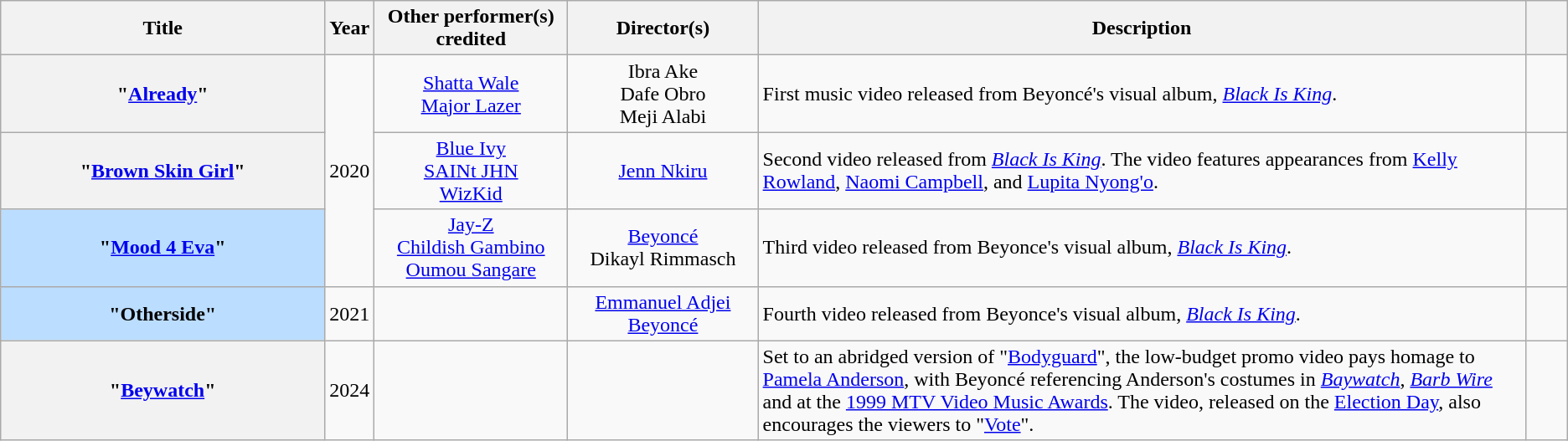<table class="wikitable sortable plainrowheaders" style="text-align:center;">
<tr>
<th scope="col" style="width:18em;">Title</th>
<th scope="col" style="width:2em;">Year</th>
<th scope="col" style="width:10em;">Other performer(s) credited</th>
<th scope="col" style="width:10em;">Director(s)</th>
<th scope="col" style="width:45em;" class="unsortable">Description</th>
<th scope="col" style="width:2em;" class="unsortable"></th>
</tr>
<tr>
<th scope="row">"<a href='#'>Already</a>"</th>
<td rowspan="3">2020</td>
<td><a href='#'>Shatta Wale</a><br><a href='#'>Major Lazer</a></td>
<td>Ibra Ake<br>Dafe Obro<br>Meji Alabi</td>
<td style="text-align:left;">First music video released from Beyoncé's visual album, <em><a href='#'>Black Is King</a></em>.</td>
<td><br></td>
</tr>
<tr>
<th scope="row">"<a href='#'>Brown Skin Girl</a>"</th>
<td><a href='#'>Blue Ivy</a><br><a href='#'>SAINt JHN</a><br><a href='#'>WizKid</a></td>
<td><a href='#'>Jenn Nkiru</a></td>
<td style="text-align:left;">Second video released from <em><a href='#'>Black Is King</a></em>. The video features appearances from <a href='#'>Kelly Rowland</a>, <a href='#'>Naomi Campbell</a>, and <a href='#'>Lupita Nyong'o</a>.</td>
<td><br></td>
</tr>
<tr>
<th style="background:#bdf;" scope="row">"<a href='#'>Mood 4 Eva</a>"</th>
<td><a href='#'>Jay-Z</a><br><a href='#'>Childish Gambino</a><br><a href='#'>Oumou Sangare</a></td>
<td><a href='#'>Beyoncé</a><br>Dikayl Rimmasch</td>
<td style="text-align:left;">Third video released from Beyonce's visual album, <em><a href='#'>Black Is King</a></em>.</td>
<td><br></td>
</tr>
<tr>
<th style="background:#bdf;" scope="row">"Otherside"</th>
<td>2021</td>
<td></td>
<td><a href='#'>Emmanuel Adjei</a><br><a href='#'>Beyoncé</a></td>
<td style="text-align:left;">Fourth video released from Beyonce's visual album, <em><a href='#'>Black Is King</a></em>.</td>
<td></td>
</tr>
<tr>
<th style="background;#bdf;" scope="row">"<a href='#'>Beywatch</a>"</th>
<td>2024</td>
<td></td>
<td></td>
<td style="text-align:left;">Set to an abridged version of "<a href='#'>Bodyguard</a>", the low-budget promo video pays homage to <a href='#'>Pamela Anderson</a>, with Beyoncé referencing Anderson's costumes in <em><a href='#'>Baywatch</a></em>, <em><a href='#'>Barb Wire</a></em> and at the <a href='#'>1999 MTV Video Music Awards</a>. The video, released on the <a href='#'>Election Day</a>, also encourages the viewers to "<a href='#'>Vote</a>".</td>
<td></td>
</tr>
</table>
